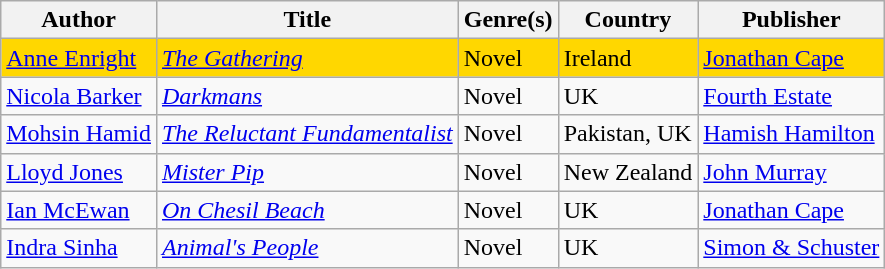<table class="wikitable">
<tr>
<th>Author</th>
<th>Title</th>
<th>Genre(s)</th>
<th>Country</th>
<th>Publisher</th>
</tr>
<tr>
<td style="background:gold"><a href='#'>Anne Enright</a></td>
<td style="background:gold"><em><a href='#'>The Gathering</a></em></td>
<td style="background:gold">Novel</td>
<td style="background:gold">Ireland</td>
<td style="background:gold"><a href='#'>Jonathan Cape</a></td>
</tr>
<tr>
<td><a href='#'>Nicola Barker</a></td>
<td><em><a href='#'>Darkmans</a></em></td>
<td>Novel</td>
<td>UK</td>
<td><a href='#'>Fourth Estate</a></td>
</tr>
<tr>
<td><a href='#'>Mohsin Hamid</a></td>
<td><em><a href='#'>The Reluctant Fundamentalist</a></em></td>
<td>Novel</td>
<td>Pakistan, UK</td>
<td><a href='#'>Hamish Hamilton</a></td>
</tr>
<tr>
<td><a href='#'>Lloyd Jones</a></td>
<td><em><a href='#'>Mister Pip</a></em></td>
<td>Novel</td>
<td>New Zealand</td>
<td><a href='#'>John Murray</a></td>
</tr>
<tr>
<td><a href='#'>Ian McEwan</a></td>
<td><em><a href='#'>On Chesil Beach</a></em></td>
<td>Novel</td>
<td>UK</td>
<td><a href='#'>Jonathan Cape</a></td>
</tr>
<tr>
<td><a href='#'>Indra Sinha</a></td>
<td><em><a href='#'>Animal's People</a></em></td>
<td>Novel</td>
<td>UK</td>
<td><a href='#'>Simon & Schuster</a></td>
</tr>
</table>
